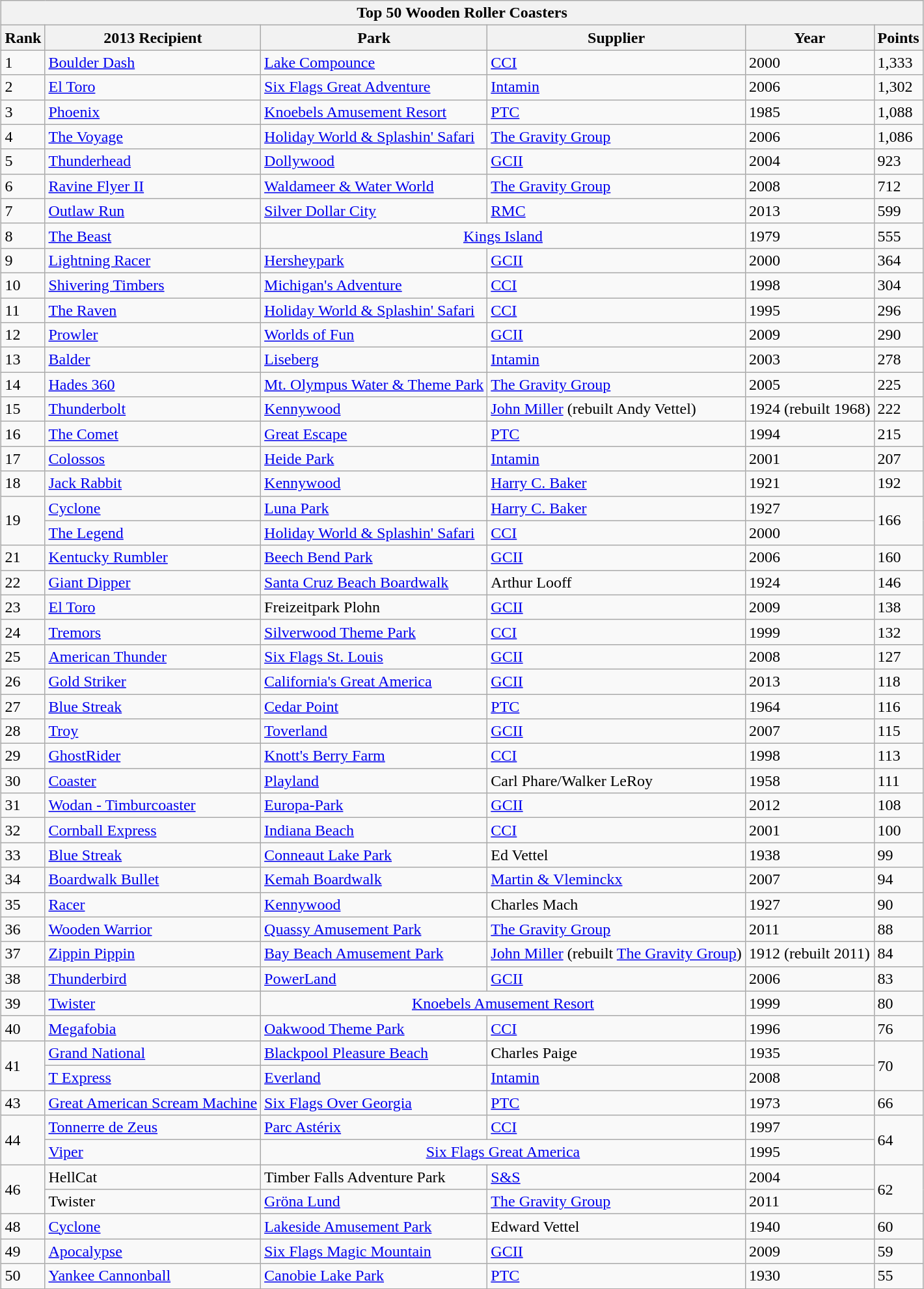<table class="wikitable" style="margin:1em auto;">
<tr>
<th colspan="500"><strong>Top 50 Wooden Roller Coasters</strong></th>
</tr>
<tr>
<th>Rank</th>
<th>2013 Recipient</th>
<th>Park</th>
<th>Supplier</th>
<th>Year</th>
<th>Points</th>
</tr>
<tr>
<td>1</td>
<td><a href='#'>Boulder Dash</a></td>
<td><a href='#'>Lake Compounce</a></td>
<td><a href='#'>CCI</a></td>
<td>2000</td>
<td>1,333</td>
</tr>
<tr>
<td>2</td>
<td><a href='#'>El Toro</a></td>
<td><a href='#'>Six Flags Great Adventure</a></td>
<td><a href='#'>Intamin</a></td>
<td>2006</td>
<td>1,302</td>
</tr>
<tr>
<td>3</td>
<td><a href='#'>Phoenix</a></td>
<td><a href='#'>Knoebels Amusement Resort</a></td>
<td><a href='#'>PTC</a></td>
<td>1985</td>
<td>1,088</td>
</tr>
<tr>
<td>4</td>
<td><a href='#'>The Voyage</a></td>
<td><a href='#'>Holiday World & Splashin' Safari</a></td>
<td><a href='#'>The Gravity Group</a></td>
<td>2006</td>
<td>1,086</td>
</tr>
<tr>
<td>5</td>
<td><a href='#'>Thunderhead</a></td>
<td><a href='#'>Dollywood</a></td>
<td><a href='#'>GCII</a></td>
<td>2004</td>
<td>923</td>
</tr>
<tr>
<td>6</td>
<td><a href='#'>Ravine Flyer II</a></td>
<td><a href='#'>Waldameer & Water World</a></td>
<td><a href='#'>The Gravity Group</a></td>
<td>2008</td>
<td>712</td>
</tr>
<tr>
<td>7</td>
<td><a href='#'>Outlaw Run</a></td>
<td><a href='#'>Silver Dollar City</a></td>
<td><a href='#'>RMC</a></td>
<td>2013</td>
<td>599</td>
</tr>
<tr>
<td>8</td>
<td><a href='#'>The Beast</a></td>
<td colspan="2" style="text-align:center;"><a href='#'>Kings Island</a></td>
<td>1979</td>
<td>555</td>
</tr>
<tr>
<td>9</td>
<td><a href='#'>Lightning Racer</a></td>
<td><a href='#'>Hersheypark</a></td>
<td><a href='#'>GCII</a></td>
<td>2000</td>
<td>364</td>
</tr>
<tr>
<td>10</td>
<td><a href='#'>Shivering Timbers</a></td>
<td><a href='#'>Michigan's Adventure</a></td>
<td><a href='#'>CCI</a></td>
<td>1998</td>
<td>304</td>
</tr>
<tr>
<td>11</td>
<td><a href='#'>The Raven</a></td>
<td><a href='#'>Holiday World & Splashin' Safari</a></td>
<td><a href='#'>CCI</a></td>
<td>1995</td>
<td>296</td>
</tr>
<tr>
<td>12</td>
<td><a href='#'>Prowler</a></td>
<td><a href='#'>Worlds of Fun</a></td>
<td><a href='#'>GCII</a></td>
<td>2009</td>
<td>290</td>
</tr>
<tr>
<td>13</td>
<td><a href='#'>Balder</a></td>
<td><a href='#'>Liseberg</a></td>
<td><a href='#'>Intamin</a></td>
<td>2003</td>
<td>278</td>
</tr>
<tr>
<td>14</td>
<td><a href='#'>Hades 360</a></td>
<td><a href='#'>Mt. Olympus Water & Theme Park</a></td>
<td><a href='#'>The Gravity Group</a></td>
<td>2005</td>
<td>225</td>
</tr>
<tr>
<td>15</td>
<td><a href='#'>Thunderbolt</a></td>
<td><a href='#'>Kennywood</a></td>
<td><a href='#'>John Miller</a> (rebuilt Andy Vettel)</td>
<td>1924 (rebuilt 1968)</td>
<td>222</td>
</tr>
<tr>
<td>16</td>
<td><a href='#'>The Comet</a></td>
<td><a href='#'>Great Escape</a></td>
<td><a href='#'>PTC</a></td>
<td>1994</td>
<td>215</td>
</tr>
<tr>
<td>17</td>
<td><a href='#'>Colossos</a></td>
<td><a href='#'>Heide Park</a></td>
<td><a href='#'>Intamin</a></td>
<td>2001</td>
<td>207</td>
</tr>
<tr>
<td>18</td>
<td><a href='#'>Jack Rabbit</a></td>
<td><a href='#'>Kennywood</a></td>
<td><a href='#'>Harry C. Baker</a></td>
<td>1921</td>
<td>192</td>
</tr>
<tr>
<td rowspan="2">19</td>
<td><a href='#'>Cyclone</a></td>
<td><a href='#'>Luna Park</a></td>
<td><a href='#'>Harry C. Baker</a></td>
<td>1927</td>
<td rowspan="2">166</td>
</tr>
<tr>
<td><a href='#'>The Legend</a></td>
<td><a href='#'>Holiday World & Splashin' Safari</a></td>
<td><a href='#'>CCI</a></td>
<td>2000</td>
</tr>
<tr>
<td>21</td>
<td><a href='#'>Kentucky Rumbler</a></td>
<td><a href='#'>Beech Bend Park</a></td>
<td><a href='#'>GCII</a></td>
<td>2006</td>
<td>160</td>
</tr>
<tr>
<td>22</td>
<td><a href='#'>Giant Dipper</a></td>
<td><a href='#'>Santa Cruz Beach Boardwalk</a></td>
<td>Arthur Looff</td>
<td>1924</td>
<td>146</td>
</tr>
<tr>
<td>23</td>
<td><a href='#'>El Toro</a></td>
<td>Freizeitpark Plohn</td>
<td><a href='#'>GCII</a></td>
<td>2009</td>
<td>138</td>
</tr>
<tr>
<td>24</td>
<td><a href='#'>Tremors</a></td>
<td><a href='#'>Silverwood Theme Park</a></td>
<td><a href='#'>CCI</a></td>
<td>1999</td>
<td>132</td>
</tr>
<tr>
<td>25</td>
<td><a href='#'>American Thunder</a></td>
<td><a href='#'>Six Flags St. Louis</a></td>
<td><a href='#'>GCII</a></td>
<td>2008</td>
<td>127</td>
</tr>
<tr>
<td>26</td>
<td><a href='#'>Gold Striker</a></td>
<td><a href='#'>California's Great America</a></td>
<td><a href='#'>GCII</a></td>
<td>2013</td>
<td>118</td>
</tr>
<tr>
<td>27</td>
<td><a href='#'>Blue Streak</a></td>
<td><a href='#'>Cedar Point</a></td>
<td><a href='#'>PTC</a></td>
<td>1964</td>
<td>116</td>
</tr>
<tr>
<td>28</td>
<td><a href='#'>Troy</a></td>
<td><a href='#'>Toverland</a></td>
<td><a href='#'>GCII</a></td>
<td>2007</td>
<td>115</td>
</tr>
<tr>
<td>29</td>
<td><a href='#'>GhostRider</a></td>
<td><a href='#'>Knott's Berry Farm</a></td>
<td><a href='#'>CCI</a></td>
<td>1998</td>
<td>113</td>
</tr>
<tr>
<td>30</td>
<td><a href='#'>Coaster</a></td>
<td><a href='#'>Playland</a></td>
<td>Carl Phare/Walker LeRoy</td>
<td>1958</td>
<td>111</td>
</tr>
<tr>
<td>31</td>
<td><a href='#'>Wodan - Timburcoaster</a></td>
<td><a href='#'>Europa-Park</a></td>
<td><a href='#'>GCII</a></td>
<td>2012</td>
<td>108</td>
</tr>
<tr>
<td>32</td>
<td><a href='#'>Cornball Express</a></td>
<td><a href='#'>Indiana Beach</a></td>
<td><a href='#'>CCI</a></td>
<td>2001</td>
<td>100</td>
</tr>
<tr>
<td>33</td>
<td><a href='#'>Blue Streak</a></td>
<td><a href='#'>Conneaut Lake Park</a></td>
<td>Ed Vettel</td>
<td>1938</td>
<td>99</td>
</tr>
<tr>
<td>34</td>
<td><a href='#'>Boardwalk Bullet</a></td>
<td><a href='#'>Kemah Boardwalk</a></td>
<td><a href='#'>Martin & Vleminckx</a></td>
<td>2007</td>
<td>94</td>
</tr>
<tr>
<td>35</td>
<td><a href='#'>Racer</a></td>
<td><a href='#'>Kennywood</a></td>
<td>Charles Mach</td>
<td>1927</td>
<td>90</td>
</tr>
<tr>
<td>36</td>
<td><a href='#'>Wooden Warrior</a></td>
<td><a href='#'>Quassy Amusement Park</a></td>
<td><a href='#'>The Gravity Group</a></td>
<td>2011</td>
<td>88</td>
</tr>
<tr>
<td>37</td>
<td><a href='#'>Zippin Pippin</a></td>
<td><a href='#'>Bay Beach Amusement Park</a></td>
<td><a href='#'>John Miller</a> (rebuilt <a href='#'>The Gravity Group</a>)</td>
<td>1912 (rebuilt 2011)</td>
<td>84</td>
</tr>
<tr>
<td>38</td>
<td><a href='#'>Thunderbird</a></td>
<td><a href='#'>PowerLand</a></td>
<td><a href='#'>GCII</a></td>
<td>2006</td>
<td>83</td>
</tr>
<tr>
<td>39</td>
<td><a href='#'>Twister</a></td>
<td colspan="2" style="text-align:center;"><a href='#'>Knoebels Amusement Resort</a></td>
<td>1999</td>
<td>80</td>
</tr>
<tr>
<td>40</td>
<td><a href='#'>Megafobia</a></td>
<td><a href='#'>Oakwood Theme Park</a></td>
<td><a href='#'>CCI</a></td>
<td>1996</td>
<td>76</td>
</tr>
<tr>
<td rowspan="2">41</td>
<td><a href='#'>Grand National</a></td>
<td><a href='#'>Blackpool Pleasure Beach</a></td>
<td>Charles Paige</td>
<td>1935</td>
<td rowspan="2">70</td>
</tr>
<tr>
<td><a href='#'>T Express</a></td>
<td><a href='#'>Everland</a></td>
<td><a href='#'>Intamin</a></td>
<td>2008</td>
</tr>
<tr>
<td>43</td>
<td><a href='#'>Great American Scream Machine</a></td>
<td><a href='#'>Six Flags Over Georgia</a></td>
<td><a href='#'>PTC</a></td>
<td>1973</td>
<td>66</td>
</tr>
<tr>
<td rowspan="2">44</td>
<td><a href='#'>Tonnerre de Zeus</a></td>
<td><a href='#'>Parc Astérix</a></td>
<td><a href='#'>CCI</a></td>
<td>1997</td>
<td rowspan ="2">64</td>
</tr>
<tr>
<td><a href='#'>Viper</a></td>
<td colspan="2" style="text-align:center;"><a href='#'>Six Flags Great America</a></td>
<td>1995</td>
</tr>
<tr>
<td rowspan ="2">46</td>
<td>HellCat</td>
<td>Timber Falls Adventure Park</td>
<td><a href='#'>S&S</a></td>
<td>2004</td>
<td rowspan="2">62</td>
</tr>
<tr>
<td>Twister</td>
<td><a href='#'>Gröna Lund</a></td>
<td><a href='#'>The Gravity Group</a></td>
<td>2011</td>
</tr>
<tr>
<td>48</td>
<td><a href='#'>Cyclone</a></td>
<td><a href='#'>Lakeside Amusement Park</a></td>
<td>Edward Vettel</td>
<td>1940</td>
<td>60</td>
</tr>
<tr>
<td>49</td>
<td><a href='#'>Apocalypse</a></td>
<td><a href='#'>Six Flags Magic Mountain</a></td>
<td><a href='#'>GCII</a></td>
<td>2009</td>
<td>59</td>
</tr>
<tr>
<td>50</td>
<td><a href='#'>Yankee Cannonball</a></td>
<td><a href='#'>Canobie Lake Park</a></td>
<td><a href='#'>PTC</a></td>
<td>1930</td>
<td>55</td>
</tr>
</table>
